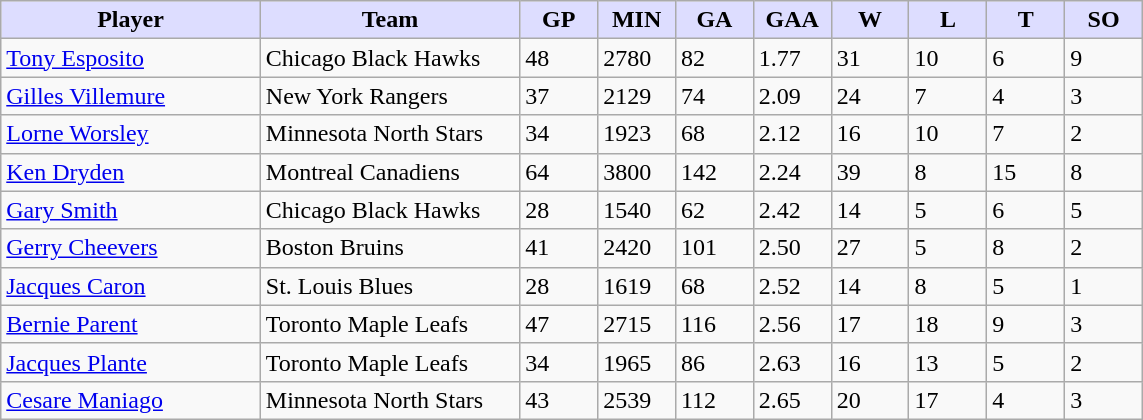<table class="wikitable">
<tr>
<th style="background:#ddf; width:20%;">Player</th>
<th style="background:#ddf; width:20%;">Team</th>
<th style="background:#ddf; width:6%;">GP</th>
<th style="background:#ddf; width:6%;">MIN</th>
<th style="background:#ddf; width:6%;">GA</th>
<th style="background:#ddf; width:6%;">GAA</th>
<th style="background:#ddf; width:6%;">W</th>
<th style="background:#ddf; width:6%;">L</th>
<th style="background:#ddf; width:6%;">T</th>
<th style="background:#ddf; width:6%;">SO</th>
</tr>
<tr>
<td><a href='#'>Tony Esposito</a></td>
<td>Chicago Black Hawks</td>
<td>48</td>
<td>2780</td>
<td>82</td>
<td>1.77</td>
<td>31</td>
<td>10</td>
<td>6</td>
<td>9</td>
</tr>
<tr>
<td><a href='#'>Gilles Villemure</a></td>
<td>New York Rangers</td>
<td>37</td>
<td>2129</td>
<td>74</td>
<td>2.09</td>
<td>24</td>
<td>7</td>
<td>4</td>
<td>3</td>
</tr>
<tr>
<td><a href='#'>Lorne Worsley</a></td>
<td>Minnesota North Stars</td>
<td>34</td>
<td>1923</td>
<td>68</td>
<td>2.12</td>
<td>16</td>
<td>10</td>
<td>7</td>
<td>2</td>
</tr>
<tr>
<td><a href='#'>Ken Dryden</a></td>
<td>Montreal Canadiens</td>
<td>64</td>
<td>3800</td>
<td>142</td>
<td>2.24</td>
<td>39</td>
<td>8</td>
<td>15</td>
<td>8</td>
</tr>
<tr>
<td><a href='#'>Gary Smith</a></td>
<td>Chicago Black Hawks</td>
<td>28</td>
<td>1540</td>
<td>62</td>
<td>2.42</td>
<td>14</td>
<td>5</td>
<td>6</td>
<td>5</td>
</tr>
<tr>
<td><a href='#'>Gerry Cheevers</a></td>
<td>Boston Bruins</td>
<td>41</td>
<td>2420</td>
<td>101</td>
<td>2.50</td>
<td>27</td>
<td>5</td>
<td>8</td>
<td>2</td>
</tr>
<tr>
<td><a href='#'>Jacques Caron</a></td>
<td>St. Louis Blues</td>
<td>28</td>
<td>1619</td>
<td>68</td>
<td>2.52</td>
<td>14</td>
<td>8</td>
<td>5</td>
<td>1</td>
</tr>
<tr>
<td><a href='#'>Bernie Parent</a></td>
<td>Toronto Maple Leafs</td>
<td>47</td>
<td>2715</td>
<td>116</td>
<td>2.56</td>
<td>17</td>
<td>18</td>
<td>9</td>
<td>3</td>
</tr>
<tr>
<td><a href='#'>Jacques Plante</a></td>
<td>Toronto Maple Leafs</td>
<td>34</td>
<td>1965</td>
<td>86</td>
<td>2.63</td>
<td>16</td>
<td>13</td>
<td>5</td>
<td>2</td>
</tr>
<tr>
<td><a href='#'>Cesare Maniago</a></td>
<td>Minnesota North Stars</td>
<td>43</td>
<td>2539</td>
<td>112</td>
<td>2.65</td>
<td>20</td>
<td>17</td>
<td>4</td>
<td>3</td>
</tr>
</table>
